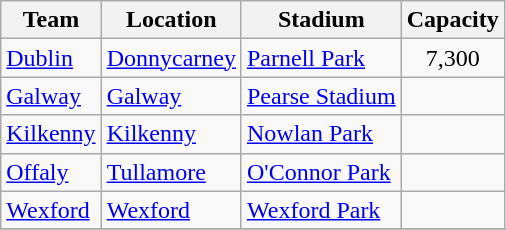<table class="wikitable sortable">
<tr>
<th>Team</th>
<th>Location</th>
<th>Stadium</th>
<th>Capacity</th>
</tr>
<tr>
<td> <a href='#'>Dublin</a></td>
<td><a href='#'>Donnycarney</a></td>
<td><a href='#'>Parnell Park</a></td>
<td style="text-align:center">7,300</td>
</tr>
<tr>
<td> <a href='#'>Galway</a></td>
<td><a href='#'>Galway</a></td>
<td><a href='#'>Pearse Stadium</a></td>
<td style="text-align:center"></td>
</tr>
<tr>
<td> <a href='#'>Kilkenny</a></td>
<td><a href='#'>Kilkenny</a></td>
<td><a href='#'>Nowlan Park</a></td>
<td style="text-align:center"></td>
</tr>
<tr>
<td> <a href='#'>Offaly</a></td>
<td><a href='#'>Tullamore</a></td>
<td><a href='#'>O'Connor Park</a></td>
<td style="text-align:center"></td>
</tr>
<tr>
<td> <a href='#'>Wexford</a></td>
<td><a href='#'>Wexford</a></td>
<td><a href='#'>Wexford Park</a></td>
<td style="text-align:center"></td>
</tr>
<tr>
</tr>
</table>
